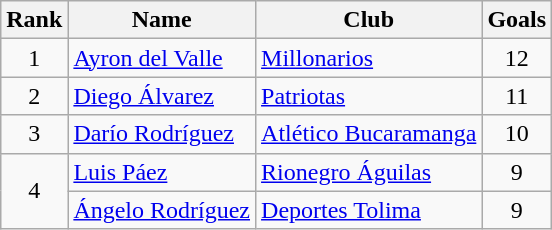<table class="wikitable" border="1">
<tr>
<th>Rank</th>
<th>Name</th>
<th>Club</th>
<th>Goals</th>
</tr>
<tr>
<td align=center>1</td>
<td> <a href='#'>Ayron del Valle</a></td>
<td><a href='#'>Millonarios</a></td>
<td align=center>12</td>
</tr>
<tr>
<td align=center>2</td>
<td> <a href='#'>Diego Álvarez</a></td>
<td><a href='#'>Patriotas</a></td>
<td align=center>11</td>
</tr>
<tr>
<td align=center>3</td>
<td> <a href='#'>Darío Rodríguez</a></td>
<td><a href='#'>Atlético Bucaramanga</a></td>
<td align=center>10</td>
</tr>
<tr>
<td rowspan=2 align=center>4</td>
<td> <a href='#'>Luis Páez</a></td>
<td><a href='#'>Rionegro Águilas</a></td>
<td align=center>9</td>
</tr>
<tr>
<td> <a href='#'>Ángelo Rodríguez</a></td>
<td><a href='#'>Deportes Tolima</a></td>
<td align=center>9</td>
</tr>
</table>
